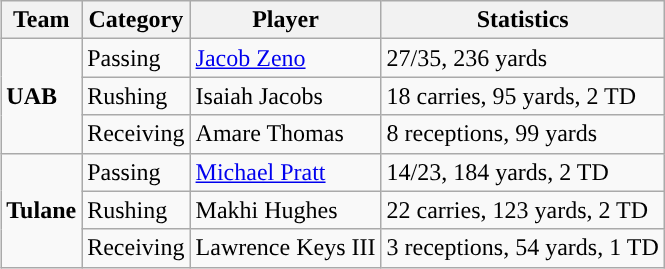<table class="wikitable" style="float: right;">
<tr>
<th>Team</th>
<th>Category</th>
<th>Player</th>
<th>Statistics</th>
</tr>
<tr>
<td rowspan=3><strong>UAB</strong></td>
<td>Passing</td>
<td><a href='#'>Jacob Zeno</a></td>
<td>27/35, 236 yards</td>
</tr>
<tr>
<td>Rushing</td>
<td>Isaiah Jacobs</td>
<td>18 carries, 95 yards, 2 TD</td>
</tr>
<tr>
<td>Receiving</td>
<td>Amare Thomas</td>
<td>8 receptions, 99 yards</td>
</tr>
<tr>
<td rowspan=3><strong>Tulane</strong></td>
<td>Passing</td>
<td><a href='#'>Michael Pratt</a></td>
<td>14/23, 184 yards, 2 TD</td>
</tr>
<tr>
<td>Rushing</td>
<td>Makhi Hughes</td>
<td>22 carries, 123 yards, 2 TD</td>
</tr>
<tr>
<td>Receiving</td>
<td>Lawrence Keys III</td>
<td>3 receptions, 54 yards, 1 TD</td>
</tr>
</table>
